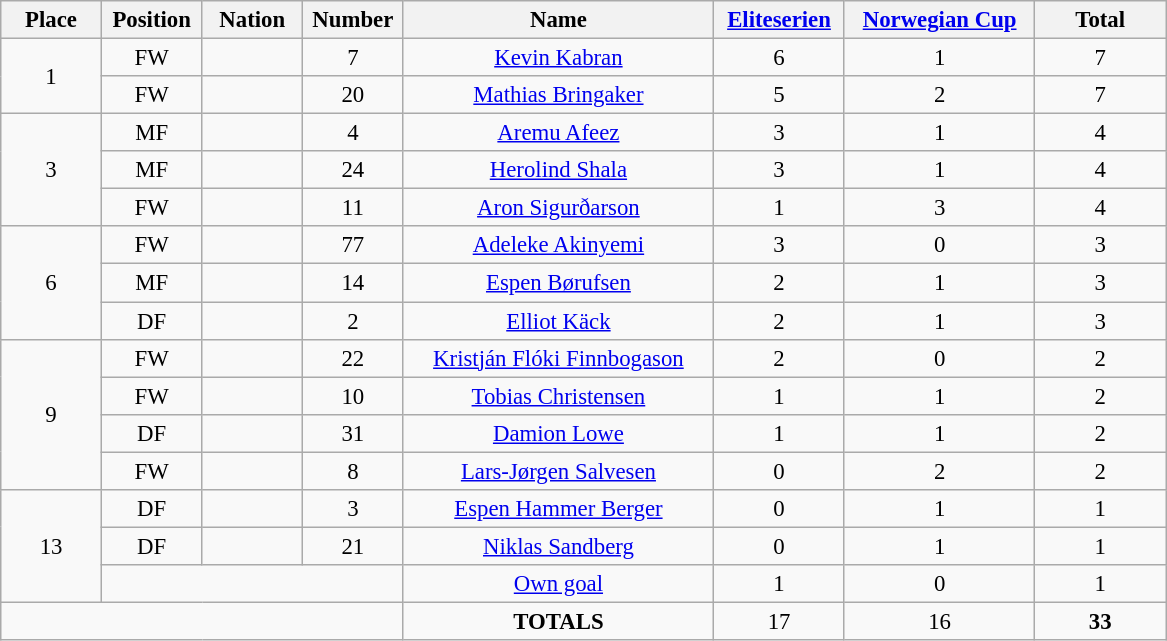<table class="wikitable" style="font-size: 95%; text-align: center;">
<tr>
<th width=60>Place</th>
<th width=60>Position</th>
<th width=60>Nation</th>
<th width=60>Number</th>
<th width=200>Name</th>
<th width=80><a href='#'>Eliteserien</a></th>
<th width=120><a href='#'>Norwegian Cup</a></th>
<th width=80><strong>Total</strong></th>
</tr>
<tr>
<td rowspan="2">1</td>
<td>FW</td>
<td></td>
<td>7</td>
<td><a href='#'>Kevin Kabran</a></td>
<td>6</td>
<td>1</td>
<td>7</td>
</tr>
<tr>
<td>FW</td>
<td></td>
<td>20</td>
<td><a href='#'>Mathias Bringaker</a></td>
<td>5</td>
<td>2</td>
<td>7</td>
</tr>
<tr>
<td rowspan="3">3</td>
<td>MF</td>
<td></td>
<td>4</td>
<td><a href='#'>Aremu Afeez</a></td>
<td>3</td>
<td>1</td>
<td>4</td>
</tr>
<tr>
<td>MF</td>
<td></td>
<td>24</td>
<td><a href='#'>Herolind Shala</a></td>
<td>3</td>
<td>1</td>
<td>4</td>
</tr>
<tr>
<td>FW</td>
<td></td>
<td>11</td>
<td><a href='#'>Aron Sigurðarson</a></td>
<td>1</td>
<td>3</td>
<td>4</td>
</tr>
<tr>
<td rowspan="3">6</td>
<td>FW</td>
<td></td>
<td>77</td>
<td><a href='#'>Adeleke Akinyemi</a></td>
<td>3</td>
<td>0</td>
<td>3</td>
</tr>
<tr>
<td>MF</td>
<td></td>
<td>14</td>
<td><a href='#'>Espen Børufsen</a></td>
<td>2</td>
<td>1</td>
<td>3</td>
</tr>
<tr>
<td>DF</td>
<td></td>
<td>2</td>
<td><a href='#'>Elliot Käck</a></td>
<td>2</td>
<td>1</td>
<td>3</td>
</tr>
<tr>
<td rowspan="4">9</td>
<td>FW</td>
<td></td>
<td>22</td>
<td><a href='#'>Kristján Flóki Finnbogason</a></td>
<td>2</td>
<td>0</td>
<td>2</td>
</tr>
<tr>
<td>FW</td>
<td></td>
<td>10</td>
<td><a href='#'>Tobias Christensen</a></td>
<td>1</td>
<td>1</td>
<td>2</td>
</tr>
<tr>
<td>DF</td>
<td></td>
<td>31</td>
<td><a href='#'>Damion Lowe</a></td>
<td>1</td>
<td>1</td>
<td>2</td>
</tr>
<tr>
<td>FW</td>
<td></td>
<td>8</td>
<td><a href='#'>Lars-Jørgen Salvesen</a></td>
<td>0</td>
<td>2</td>
<td>2</td>
</tr>
<tr>
<td rowspan="3">13</td>
<td>DF</td>
<td></td>
<td>3</td>
<td><a href='#'>Espen Hammer Berger</a></td>
<td>0</td>
<td>1</td>
<td>1</td>
</tr>
<tr>
<td>DF</td>
<td></td>
<td>21</td>
<td><a href='#'>Niklas Sandberg</a></td>
<td>0</td>
<td>1</td>
<td>1</td>
</tr>
<tr>
<td colspan="3"></td>
<td><a href='#'>Own goal</a></td>
<td>1</td>
<td>0</td>
<td>1</td>
</tr>
<tr>
<td colspan="4"></td>
<td><strong>TOTALS</strong></td>
<td>17</td>
<td>16</td>
<td><strong>33</strong></td>
</tr>
</table>
